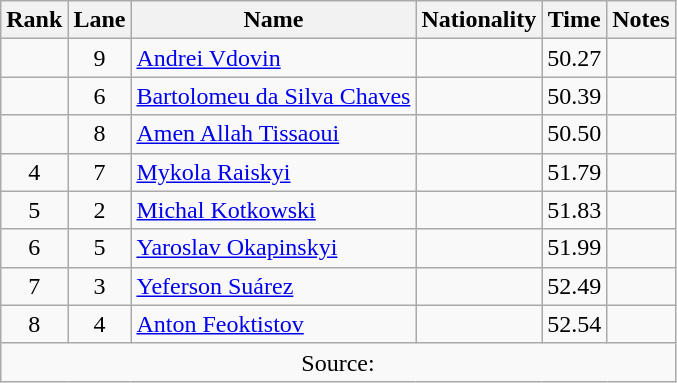<table class="wikitable sortable" style="text-align:center">
<tr>
<th>Rank</th>
<th>Lane</th>
<th>Name</th>
<th>Nationality</th>
<th>Time</th>
<th>Notes</th>
</tr>
<tr>
<td></td>
<td>9</td>
<td align=left><a href='#'>Andrei Vdovin</a></td>
<td align=left></td>
<td>50.27</td>
<td></td>
</tr>
<tr>
<td></td>
<td>6</td>
<td align=left><a href='#'>Bartolomeu da Silva Chaves</a></td>
<td align=left></td>
<td>50.39</td>
<td></td>
</tr>
<tr>
<td></td>
<td>8</td>
<td align=left><a href='#'>Amen Allah Tissaoui</a></td>
<td align=left></td>
<td>50.50</td>
<td></td>
</tr>
<tr>
<td>4</td>
<td>7</td>
<td align=left><a href='#'>Mykola Raiskyi</a></td>
<td align=left></td>
<td>51.79</td>
<td></td>
</tr>
<tr>
<td>5</td>
<td>2</td>
<td align=left><a href='#'>Michal Kotkowski</a></td>
<td align=left></td>
<td>51.83</td>
<td></td>
</tr>
<tr>
<td>6</td>
<td>5</td>
<td align=left><a href='#'>Yaroslav Okapinskyi</a></td>
<td align=left></td>
<td>51.99</td>
<td></td>
</tr>
<tr>
<td>7</td>
<td>3</td>
<td align=left><a href='#'>Yeferson Suárez</a></td>
<td align=left></td>
<td>52.49</td>
<td></td>
</tr>
<tr>
<td>8</td>
<td>4</td>
<td align=left><a href='#'>Anton Feoktistov</a></td>
<td align=left></td>
<td>52.54</td>
<td></td>
</tr>
<tr class="sortbottom">
<td colspan="6">Source:</td>
</tr>
</table>
